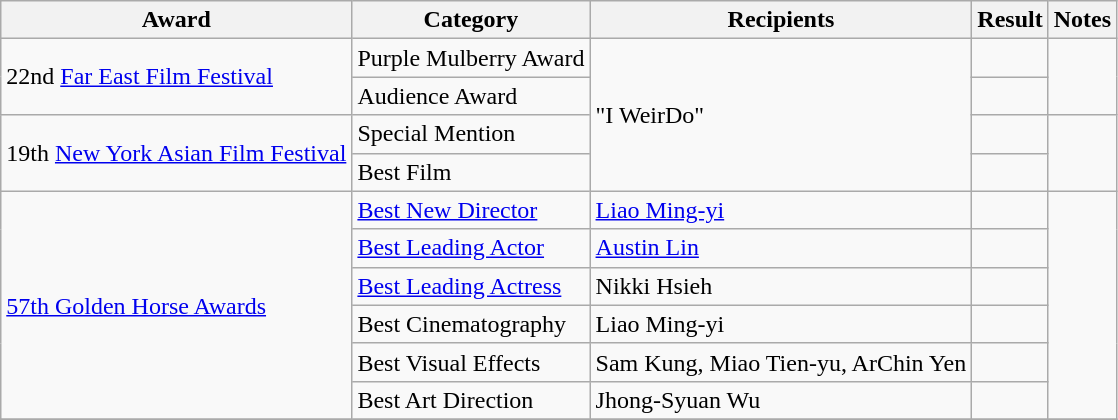<table class="wikitable">
<tr>
<th>Award</th>
<th>Category</th>
<th>Recipients</th>
<th>Result</th>
<th>Notes</th>
</tr>
<tr>
<td rowspan=2>22nd <a href='#'>Far East Film Festival</a></td>
<td>Purple Mulberry Award</td>
<td rowspan=4>"I WeirDo"</td>
<td></td>
<td rowspan=2></td>
</tr>
<tr>
<td>Audience Award</td>
<td></td>
</tr>
<tr>
<td rowspan=2>19th <a href='#'>New York Asian Film Festival</a></td>
<td>Special Mention</td>
<td></td>
<td rowspan=2></td>
</tr>
<tr>
<td>Best Film</td>
<td></td>
</tr>
<tr>
<td rowspan=6><a href='#'>57th Golden Horse Awards</a></td>
<td><a href='#'>Best New Director</a></td>
<td><a href='#'>Liao Ming-yi</a></td>
<td></td>
<td rowspan=6></td>
</tr>
<tr>
<td><a href='#'>Best Leading Actor</a></td>
<td><a href='#'>Austin Lin</a></td>
<td></td>
</tr>
<tr>
<td><a href='#'>Best Leading Actress</a></td>
<td>Nikki Hsieh</td>
<td></td>
</tr>
<tr>
<td>Best Cinematography</td>
<td>Liao Ming-yi</td>
<td></td>
</tr>
<tr>
<td>Best Visual Effects</td>
<td>Sam Kung, Miao Tien-yu, ArChin Yen</td>
<td></td>
</tr>
<tr>
<td>Best Art Direction</td>
<td>Jhong-Syuan Wu</td>
<td></td>
</tr>
<tr>
</tr>
</table>
